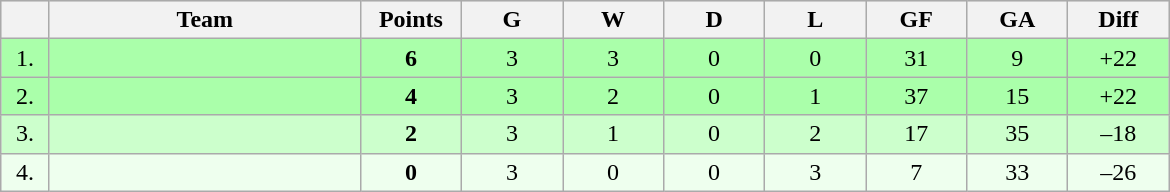<table class=wikitable style="text-align:center">
<tr bgcolor="#DCDCDC">
<th width="25"></th>
<th width="200">Team</th>
<th width="60">Points</th>
<th width="60">G</th>
<th width="60">W</th>
<th width="60">D</th>
<th width="60">L</th>
<th width="60">GF</th>
<th width="60">GA</th>
<th width="60">Diff</th>
</tr>
<tr bgcolor=#AAFFAA>
<td>1.</td>
<td align=left></td>
<td><strong>6</strong></td>
<td>3</td>
<td>3</td>
<td>0</td>
<td>0</td>
<td>31</td>
<td>9</td>
<td>+22</td>
</tr>
<tr bgcolor=#AAFFAA>
<td>2.</td>
<td align=left></td>
<td><strong>4</strong></td>
<td>3</td>
<td>2</td>
<td>0</td>
<td>1</td>
<td>37</td>
<td>15</td>
<td>+22</td>
</tr>
<tr bgcolor=#CCFFCC>
<td>3.</td>
<td align=left></td>
<td><strong>2</strong></td>
<td>3</td>
<td>1</td>
<td>0</td>
<td>2</td>
<td>17</td>
<td>35</td>
<td>–18</td>
</tr>
<tr bgcolor=#EEFFEE>
<td>4.</td>
<td align=left></td>
<td><strong>0</strong></td>
<td>3</td>
<td>0</td>
<td>0</td>
<td>3</td>
<td>7</td>
<td>33</td>
<td>–26</td>
</tr>
</table>
